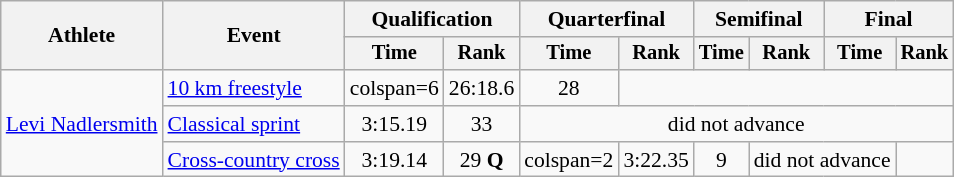<table class="wikitable" style="font-size:90%">
<tr>
<th rowspan="2">Athlete</th>
<th rowspan="2">Event</th>
<th colspan="2">Qualification</th>
<th colspan="2">Quarterfinal</th>
<th colspan="2">Semifinal</th>
<th colspan="2">Final</th>
</tr>
<tr style="font-size:95%">
<th>Time</th>
<th>Rank</th>
<th>Time</th>
<th>Rank</th>
<th>Time</th>
<th>Rank</th>
<th>Time</th>
<th>Rank</th>
</tr>
<tr align=center>
<td align=left rowspan=3><a href='#'>Levi Nadlersmith</a></td>
<td align=left><a href='#'>10 km freestyle</a></td>
<td>colspan=6 </td>
<td>26:18.6</td>
<td>28</td>
</tr>
<tr align=center>
<td align=left><a href='#'>Classical sprint</a></td>
<td>3:15.19</td>
<td>33</td>
<td colspan=6>did not advance</td>
</tr>
<tr align=center>
<td align=left><a href='#'>Cross-country cross</a></td>
<td>3:19.14</td>
<td>29 <strong>Q</strong></td>
<td>colspan=2 </td>
<td>3:22.35</td>
<td>9</td>
<td colspan=2>did not advance</td>
</tr>
</table>
